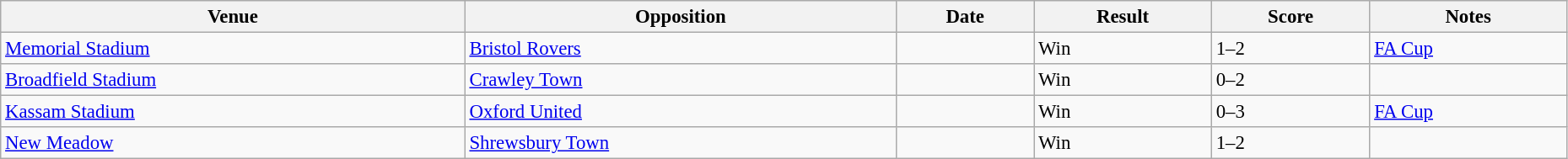<table width=98% class="wikitable sortable" style="text-align:center; font-size:95%; text-align:left">
<tr>
<th>Venue</th>
<th>Opposition</th>
<th>Date</th>
<th>Result</th>
<th>Score</th>
<th>Notes</th>
</tr>
<tr>
<td><a href='#'>Memorial Stadium</a></td>
<td><a href='#'>Bristol Rovers</a></td>
<td></td>
<td>Win</td>
<td>1–2</td>
<td><a href='#'>FA Cup</a></td>
</tr>
<tr>
<td><a href='#'>Broadfield Stadium</a></td>
<td><a href='#'>Crawley Town</a></td>
<td></td>
<td>Win</td>
<td>0–2</td>
<td></td>
</tr>
<tr>
<td><a href='#'>Kassam Stadium</a></td>
<td><a href='#'>Oxford United</a></td>
<td></td>
<td>Win</td>
<td>0–3</td>
<td><a href='#'>FA Cup</a></td>
</tr>
<tr>
<td><a href='#'>New Meadow</a></td>
<td><a href='#'>Shrewsbury Town</a></td>
<td></td>
<td>Win</td>
<td>1–2</td>
<td></td>
</tr>
</table>
